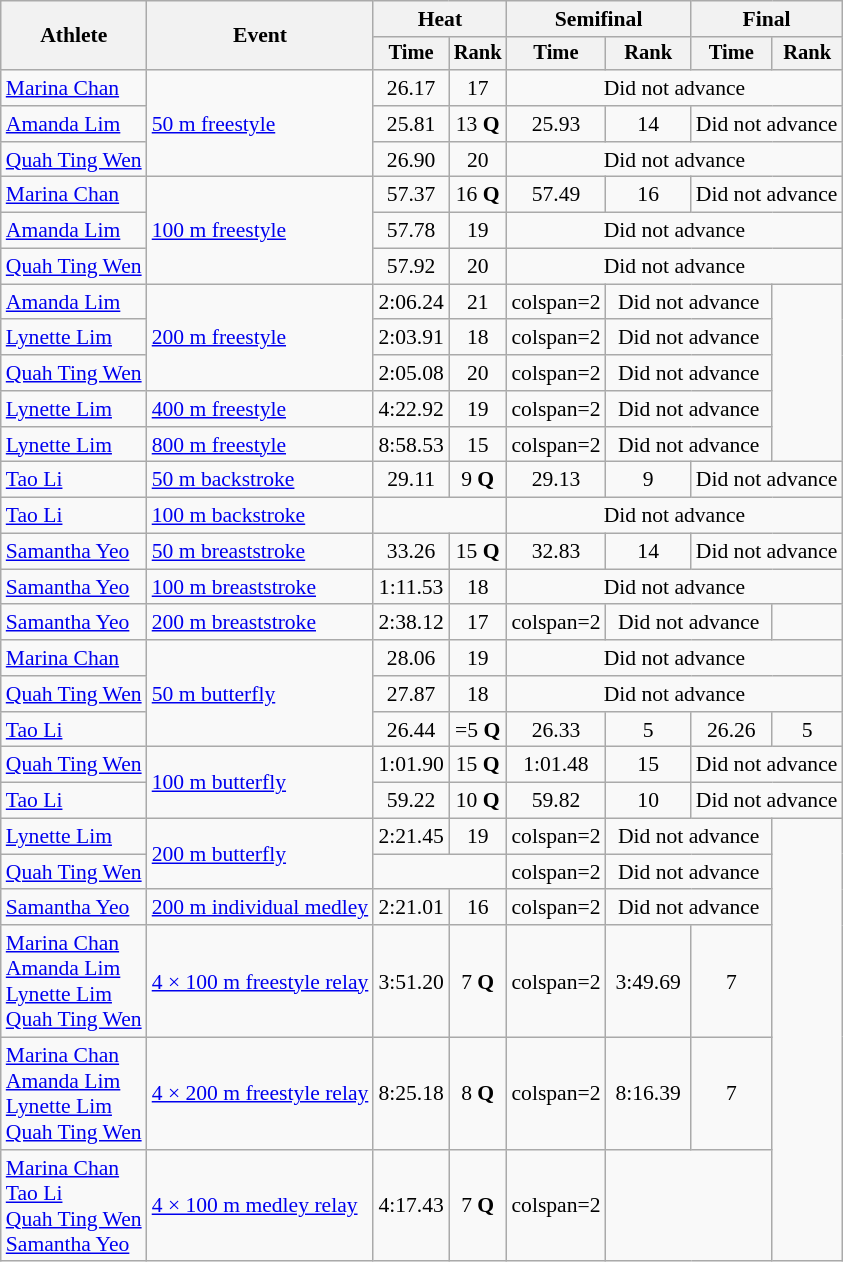<table class=wikitable style=font-size:90%>
<tr>
<th rowspan=2>Athlete</th>
<th rowspan=2>Event</th>
<th colspan=2>Heat</th>
<th colspan=2>Semifinal</th>
<th colspan=2>Final</th>
</tr>
<tr style=font-size:95%>
<th>Time</th>
<th>Rank</th>
<th>Time</th>
<th>Rank</th>
<th>Time</th>
<th>Rank</th>
</tr>
<tr align=center>
<td align=left><a href='#'>Marina Chan</a></td>
<td align=left rowspan=3><a href='#'>50 m freestyle</a></td>
<td>26.17</td>
<td>17</td>
<td colspan=4>Did not advance</td>
</tr>
<tr align=center>
<td align=left><a href='#'>Amanda Lim</a></td>
<td>25.81</td>
<td>13 <strong>Q</strong></td>
<td>25.93</td>
<td>14</td>
<td colspan=2>Did not advance</td>
</tr>
<tr align=center>
<td align=left><a href='#'>Quah Ting Wen</a></td>
<td>26.90</td>
<td>20</td>
<td colspan=4>Did not advance</td>
</tr>
<tr align=center>
<td align=left><a href='#'>Marina Chan</a></td>
<td align=left rowspan=3><a href='#'>100 m freestyle</a></td>
<td>57.37</td>
<td>16 <strong>Q</strong></td>
<td>57.49</td>
<td>16</td>
<td colspan=2>Did not advance</td>
</tr>
<tr align=center>
<td align=left><a href='#'>Amanda Lim</a></td>
<td>57.78</td>
<td>19</td>
<td colspan=4>Did not advance</td>
</tr>
<tr align=center>
<td align=left><a href='#'>Quah Ting Wen</a></td>
<td>57.92</td>
<td>20</td>
<td colspan=4>Did not advance</td>
</tr>
<tr align=center>
<td align=left><a href='#'>Amanda Lim</a></td>
<td align=left rowspan=3><a href='#'>200 m freestyle</a></td>
<td>2:06.24</td>
<td>21</td>
<td>colspan=2 </td>
<td colspan=2>Did not advance</td>
</tr>
<tr align=center>
<td align=left><a href='#'>Lynette Lim</a></td>
<td>2:03.91</td>
<td>18</td>
<td>colspan=2 </td>
<td colspan=2>Did not advance</td>
</tr>
<tr align=center>
<td align=left><a href='#'>Quah Ting Wen</a></td>
<td>2:05.08</td>
<td>20</td>
<td>colspan=2 </td>
<td colspan=2>Did not advance</td>
</tr>
<tr align=center>
<td align=left><a href='#'>Lynette Lim</a></td>
<td align=left><a href='#'>400 m freestyle</a></td>
<td>4:22.92</td>
<td>19</td>
<td>colspan=2 </td>
<td colspan=2>Did not advance</td>
</tr>
<tr align=center>
<td align=left><a href='#'>Lynette Lim</a></td>
<td align=left><a href='#'>800 m freestyle</a></td>
<td>8:58.53</td>
<td>15</td>
<td>colspan=2 </td>
<td colspan=2>Did not advance</td>
</tr>
<tr align=center>
<td align=left><a href='#'>Tao Li</a></td>
<td align=left><a href='#'>50 m backstroke</a></td>
<td>29.11</td>
<td>9 <strong>Q</strong></td>
<td>29.13</td>
<td>9</td>
<td colspan=2>Did not advance</td>
</tr>
<tr align=center>
<td align=left><a href='#'>Tao Li</a></td>
<td align=left><a href='#'>100 m backstroke</a></td>
<td colspan=2></td>
<td colspan=4>Did not advance</td>
</tr>
<tr align=center>
<td align=left><a href='#'>Samantha Yeo</a></td>
<td align=left><a href='#'>50 m breaststroke</a></td>
<td>33.26</td>
<td>15 <strong>Q</strong></td>
<td>32.83</td>
<td>14</td>
<td colspan=2>Did not advance</td>
</tr>
<tr align=center>
<td align=left><a href='#'>Samantha Yeo</a></td>
<td align=left><a href='#'>100 m breaststroke</a></td>
<td>1:11.53</td>
<td>18</td>
<td colspan=4>Did not advance</td>
</tr>
<tr align=center>
<td align=left><a href='#'>Samantha Yeo</a></td>
<td align=left><a href='#'>200 m breaststroke</a></td>
<td>2:38.12</td>
<td>17</td>
<td>colspan=2 </td>
<td colspan=2>Did not advance</td>
</tr>
<tr align=center>
<td align=left><a href='#'>Marina Chan</a></td>
<td align=left rowspan=3><a href='#'>50 m butterfly</a></td>
<td>28.06</td>
<td>19</td>
<td colspan=4>Did not advance</td>
</tr>
<tr align=center>
<td align=left><a href='#'>Quah Ting Wen</a></td>
<td>27.87</td>
<td>18</td>
<td colspan=4>Did not advance</td>
</tr>
<tr align=center>
<td align=left><a href='#'>Tao Li</a></td>
<td>26.44</td>
<td>=5 <strong>Q</strong></td>
<td>26.33</td>
<td>5</td>
<td>26.26</td>
<td>5</td>
</tr>
<tr align=center>
<td align=left><a href='#'>Quah Ting Wen</a></td>
<td align=left rowspan=2><a href='#'>100 m butterfly</a></td>
<td>1:01.90</td>
<td>15 <strong>Q</strong></td>
<td>1:01.48</td>
<td>15</td>
<td colspan=2>Did not advance</td>
</tr>
<tr align=center>
<td align=left><a href='#'>Tao Li</a></td>
<td>59.22</td>
<td>10 <strong>Q</strong></td>
<td>59.82</td>
<td>10</td>
<td colspan=2>Did not advance</td>
</tr>
<tr align=center>
<td align=left><a href='#'>Lynette Lim</a></td>
<td align=left rowspan=2><a href='#'>200 m butterfly</a></td>
<td>2:21.45</td>
<td>19</td>
<td>colspan=2 </td>
<td colspan=2>Did not advance</td>
</tr>
<tr align=center>
<td align=left><a href='#'>Quah Ting Wen</a></td>
<td colspan=2></td>
<td>colspan=2 </td>
<td colspan=2>Did not advance</td>
</tr>
<tr align=center>
<td align=left><a href='#'>Samantha Yeo</a></td>
<td align=left><a href='#'>200 m individual medley</a></td>
<td>2:21.01</td>
<td>16</td>
<td>colspan=2 </td>
<td colspan=2>Did not advance</td>
</tr>
<tr align=center>
<td align=left><a href='#'>Marina Chan</a><br><a href='#'>Amanda Lim</a><br><a href='#'>Lynette Lim</a><br><a href='#'>Quah Ting Wen</a></td>
<td align=left><a href='#'>4 × 100 m freestyle relay</a></td>
<td>3:51.20</td>
<td>7 <strong>Q</strong></td>
<td>colspan=2 </td>
<td>3:49.69</td>
<td>7</td>
</tr>
<tr align=center>
<td align=left><a href='#'>Marina Chan</a><br><a href='#'>Amanda Lim</a><br><a href='#'>Lynette Lim</a><br><a href='#'>Quah Ting Wen</a></td>
<td align=left><a href='#'>4 × 200 m freestyle relay</a></td>
<td>8:25.18</td>
<td>8 <strong>Q</strong></td>
<td>colspan=2 </td>
<td>8:16.39</td>
<td>7</td>
</tr>
<tr align=center>
<td align=left><a href='#'>Marina Chan</a><br><a href='#'>Tao Li</a><br><a href='#'>Quah Ting Wen</a><br><a href='#'>Samantha Yeo</a></td>
<td align=left><a href='#'>4 × 100 m medley relay</a></td>
<td>4:17.43</td>
<td>7 <strong>Q</strong></td>
<td>colspan=2 </td>
<td colspan=2></td>
</tr>
</table>
